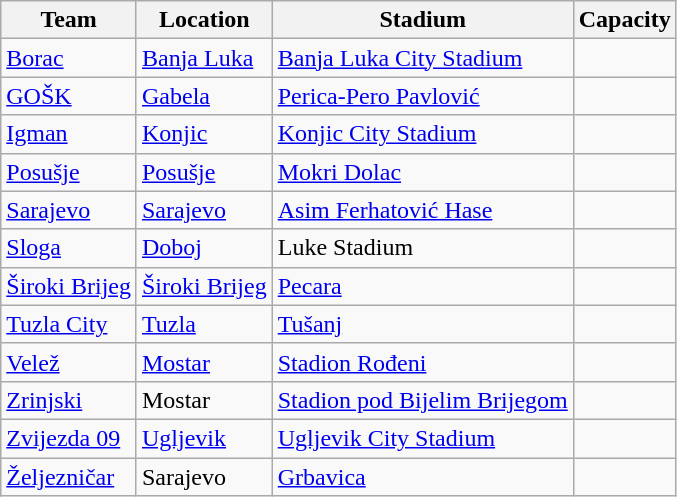<table class="wikitable sortable">
<tr>
<th>Team</th>
<th>Location</th>
<th>Stadium</th>
<th>Capacity</th>
</tr>
<tr>
<td><a href='#'>Borac</a></td>
<td><a href='#'>Banja Luka</a></td>
<td><a href='#'>Banja Luka City Stadium</a></td>
<td style="text-align:center"></td>
</tr>
<tr>
<td><a href='#'>GOŠK</a></td>
<td><a href='#'>Gabela</a></td>
<td><a href='#'>Perica-Pero Pavlović</a></td>
<td style="text-align:center"></td>
</tr>
<tr>
<td><a href='#'>Igman</a></td>
<td><a href='#'>Konjic</a></td>
<td><a href='#'>Konjic City Stadium</a></td>
<td style="text-align:center"></td>
</tr>
<tr>
<td><a href='#'>Posušje</a></td>
<td><a href='#'>Posušje</a></td>
<td><a href='#'>Mokri Dolac</a></td>
<td style="text-align:center"></td>
</tr>
<tr>
<td><a href='#'>Sarajevo</a></td>
<td><a href='#'>Sarajevo</a> </td>
<td><a href='#'>Asim Ferhatović Hase</a></td>
<td style="text-align:center"></td>
</tr>
<tr>
<td><a href='#'>Sloga</a></td>
<td><a href='#'>Doboj</a></td>
<td>Luke Stadium</td>
<td style="text-align:center"></td>
</tr>
<tr>
<td><a href='#'>Široki Brijeg</a></td>
<td><a href='#'>Široki Brijeg</a></td>
<td><a href='#'>Pecara</a></td>
<td style="text-align:center"></td>
</tr>
<tr>
<td><a href='#'>Tuzla City</a></td>
<td><a href='#'>Tuzla</a></td>
<td><a href='#'>Tušanj</a></td>
<td style="text-align:center"></td>
</tr>
<tr>
<td><a href='#'>Velež</a></td>
<td><a href='#'>Mostar</a> </td>
<td><a href='#'>Stadion Rođeni</a></td>
<td style="text-align:center"></td>
</tr>
<tr>
<td><a href='#'>Zrinjski</a></td>
<td>Mostar</td>
<td><a href='#'>Stadion pod Bijelim Brijegom</a></td>
<td style="text-align:center"></td>
</tr>
<tr>
<td><a href='#'>Zvijezda 09</a></td>
<td><a href='#'>Ugljevik</a></td>
<td><a href='#'>Ugljevik City Stadium</a></td>
<td style="text-align:center"></td>
</tr>
<tr>
<td><a href='#'>Željezničar</a></td>
<td>Sarajevo </td>
<td><a href='#'>Grbavica</a></td>
<td style="text-align:center"></td>
</tr>
</table>
